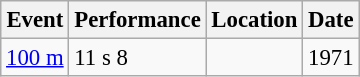<table class="wikitable" style="border-collapse: collapse; font-size: 95%;">
<tr>
<th scope="col">Event</th>
<th scope="col">Performance</th>
<th scope="col">Location</th>
<th scope="col">Date</th>
</tr>
<tr>
<td><a href='#'>100 m</a></td>
<td>11 s 8</td>
<td></td>
<td>1971</td>
</tr>
</table>
